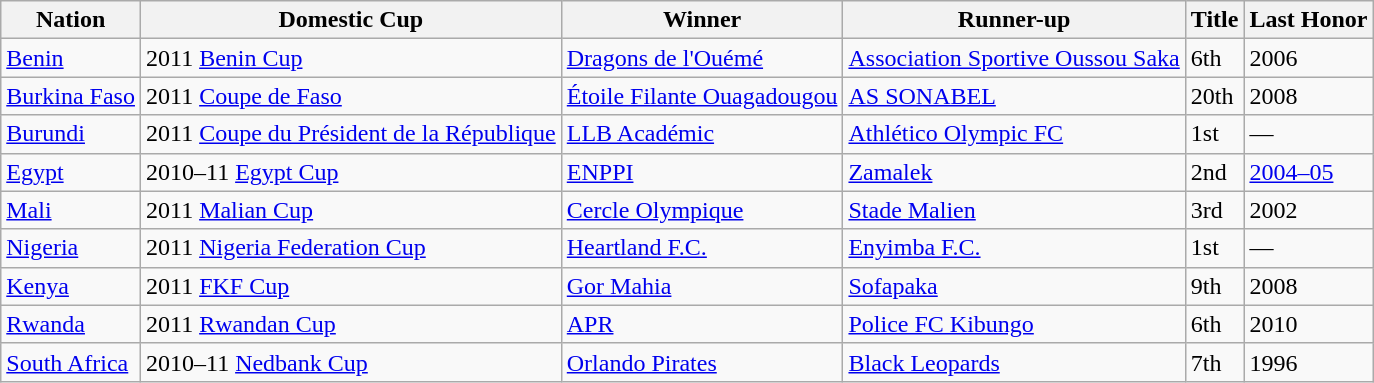<table class="wikitable">
<tr>
<th>Nation</th>
<th>Domestic Cup</th>
<th>Winner</th>
<th>Runner-up</th>
<th>Title</th>
<th>Last Honor</th>
</tr>
<tr>
<td> <a href='#'>Benin</a></td>
<td>2011 <a href='#'>Benin Cup</a></td>
<td><a href='#'>Dragons de l'Ouémé</a></td>
<td><a href='#'>Association Sportive Oussou Saka</a></td>
<td>6th</td>
<td>2006</td>
</tr>
<tr>
<td> <a href='#'>Burkina Faso</a></td>
<td>2011 <a href='#'>Coupe de Faso</a></td>
<td><a href='#'>Étoile Filante Ouagadougou</a></td>
<td><a href='#'>AS SONABEL</a></td>
<td>20th</td>
<td>2008</td>
</tr>
<tr>
<td> <a href='#'>Burundi</a></td>
<td>2011 <a href='#'>Coupe du Président de la République</a></td>
<td><a href='#'>LLB Académic</a></td>
<td><a href='#'>Athlético Olympic FC</a></td>
<td>1st</td>
<td>—</td>
</tr>
<tr>
<td> <a href='#'>Egypt</a></td>
<td>2010–11 <a href='#'>Egypt Cup</a></td>
<td><a href='#'>ENPPI</a></td>
<td><a href='#'>Zamalek</a></td>
<td>2nd</td>
<td><a href='#'>2004–05</a></td>
</tr>
<tr>
<td> <a href='#'>Mali</a></td>
<td>2011 <a href='#'>Malian Cup</a></td>
<td><a href='#'>Cercle Olympique</a></td>
<td><a href='#'>Stade Malien</a></td>
<td>3rd</td>
<td>2002</td>
</tr>
<tr>
<td> <a href='#'>Nigeria</a></td>
<td>2011 <a href='#'>Nigeria Federation Cup</a></td>
<td><a href='#'>Heartland F.C.</a></td>
<td><a href='#'>Enyimba F.C.</a></td>
<td>1st</td>
<td>—</td>
</tr>
<tr>
<td> <a href='#'>Kenya</a></td>
<td>2011 <a href='#'>FKF Cup</a></td>
<td><a href='#'>Gor Mahia</a></td>
<td><a href='#'>Sofapaka</a></td>
<td>9th</td>
<td>2008</td>
</tr>
<tr>
<td> <a href='#'>Rwanda</a></td>
<td>2011 <a href='#'>Rwandan Cup</a></td>
<td><a href='#'>APR</a></td>
<td><a href='#'>Police FC Kibungo</a></td>
<td>6th</td>
<td>2010</td>
</tr>
<tr>
<td> <a href='#'>South Africa</a></td>
<td>2010–11 <a href='#'>Nedbank Cup</a></td>
<td><a href='#'>Orlando Pirates</a></td>
<td><a href='#'>Black Leopards</a></td>
<td>7th</td>
<td>1996</td>
</tr>
</table>
